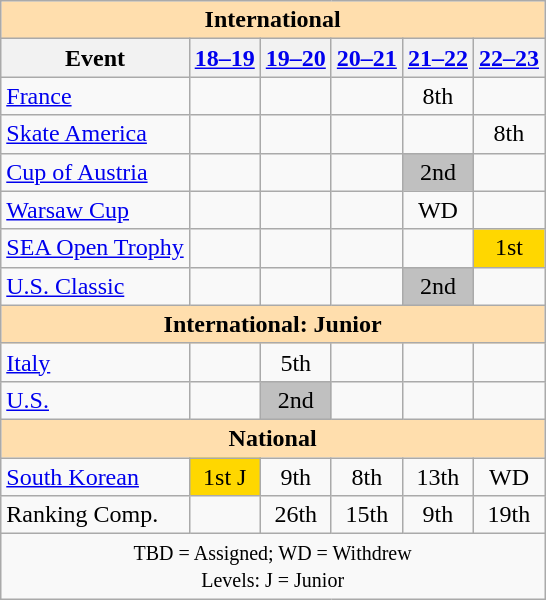<table class="wikitable" style="text-align:center">
<tr>
<th colspan=6 style="background-color: #ffdead; " align="center">International</th>
</tr>
<tr>
<th>Event</th>
<th><a href='#'>18–19</a></th>
<th><a href='#'>19–20</a></th>
<th><a href='#'>20–21</a></th>
<th><a href='#'>21–22</a></th>
<th><a href='#'>22–23</a></th>
</tr>
<tr>
<td align=left> <a href='#'>France</a></td>
<td></td>
<td></td>
<td></td>
<td>8th</td>
<td></td>
</tr>
<tr>
<td align=left> <a href='#'>Skate America</a></td>
<td></td>
<td></td>
<td></td>
<td></td>
<td>8th</td>
</tr>
<tr>
<td align=left> <a href='#'>Cup of Austria</a></td>
<td></td>
<td></td>
<td></td>
<td bgcolor=silver>2nd</td>
<td></td>
</tr>
<tr>
<td align=left> <a href='#'>Warsaw Cup</a></td>
<td></td>
<td></td>
<td></td>
<td>WD</td>
<td></td>
</tr>
<tr>
<td align=left><a href='#'>SEA Open Trophy</a></td>
<td></td>
<td></td>
<td></td>
<td></td>
<td bgcolor=gold>1st</td>
</tr>
<tr>
<td align=left><a href='#'>U.S. Classic</a></td>
<td></td>
<td></td>
<td></td>
<td bgcolor=silver>2nd</td>
<td></td>
</tr>
<tr>
<th colspan=6 style="background-color: #ffdead; " align="center">International: Junior</th>
</tr>
<tr>
<td align=left> <a href='#'>Italy</a></td>
<td></td>
<td>5th</td>
<td></td>
<td></td>
<td></td>
</tr>
<tr>
<td align=left> <a href='#'>U.S.</a></td>
<td></td>
<td bgcolor=silver>2nd</td>
<td></td>
<td></td>
<td></td>
</tr>
<tr>
<th colspan=6 style="background-color: #ffdead; " align="center">National</th>
</tr>
<tr>
<td align=left><a href='#'>South Korean</a></td>
<td bgcolor=gold>1st J</td>
<td>9th</td>
<td>8th</td>
<td>13th</td>
<td>WD</td>
</tr>
<tr>
<td align=left>Ranking Comp.</td>
<td></td>
<td>26th</td>
<td>15th</td>
<td>9th</td>
<td>19th</td>
</tr>
<tr>
<td colspan=6 align=center><small> TBD = Assigned; WD = Withdrew <br> Levels: J = Junior </small></td>
</tr>
</table>
